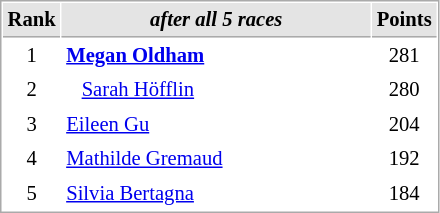<table cellspacing="1" cellpadding="3" style="border:1px solid #aaa; font-size:86%;">
<tr style="background:#e4e4e4;">
<th style="border-bottom:1px solid #aaa; width:10px;">Rank</th>
<th style="border-bottom:1px solid #aaa; width:200px;"><em>after all 5 races</em></th>
<th style="border-bottom:1px solid #aaa; width:20px;">Points</th>
</tr>
<tr>
<td align=center>1</td>
<td><strong> <a href='#'>Megan Oldham</a></strong></td>
<td align=center>281</td>
</tr>
<tr>
<td align=center>2</td>
<td>   <a href='#'>Sarah Höfflin</a></td>
<td align=center>280</td>
</tr>
<tr>
<td align=center>3</td>
<td> <a href='#'>Eileen Gu</a></td>
<td align=center>204</td>
</tr>
<tr>
<td align=center>4</td>
<td> <a href='#'>Mathilde Gremaud</a></td>
<td align=center>192</td>
</tr>
<tr>
<td align=center>5</td>
<td> <a href='#'>Silvia Bertagna</a></td>
<td align=center>184</td>
</tr>
</table>
